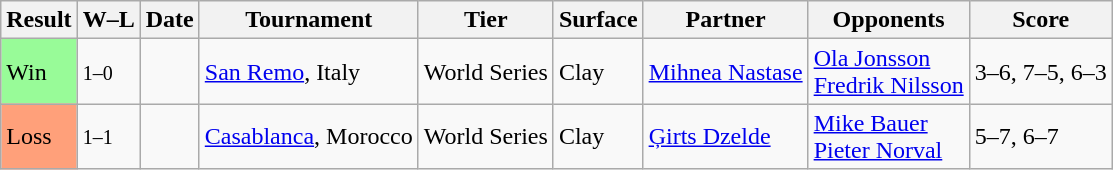<table class="sortable wikitable">
<tr>
<th>Result</th>
<th class="unsortable">W–L</th>
<th>Date</th>
<th>Tournament</th>
<th>Tier</th>
<th>Surface</th>
<th>Partner</th>
<th>Opponents</th>
<th class="unsortable">Score</th>
</tr>
<tr>
<td style="background:#98fb98;">Win</td>
<td><small>1–0</small></td>
<td><a href='#'></a></td>
<td><a href='#'>San Remo</a>, Italy</td>
<td>World Series</td>
<td>Clay</td>
<td> <a href='#'>Mihnea Nastase</a></td>
<td> <a href='#'>Ola Jonsson</a> <br>  <a href='#'>Fredrik Nilsson</a></td>
<td>3–6, 7–5, 6–3</td>
</tr>
<tr>
<td style="background:#ffa07a;">Loss</td>
<td><small>1–1</small></td>
<td><a href='#'></a></td>
<td><a href='#'>Casablanca</a>, Morocco</td>
<td>World Series</td>
<td>Clay</td>
<td> <a href='#'>Ģirts Dzelde</a></td>
<td> <a href='#'>Mike Bauer</a> <br>  <a href='#'>Pieter Norval</a></td>
<td>5–7, 6–7</td>
</tr>
</table>
